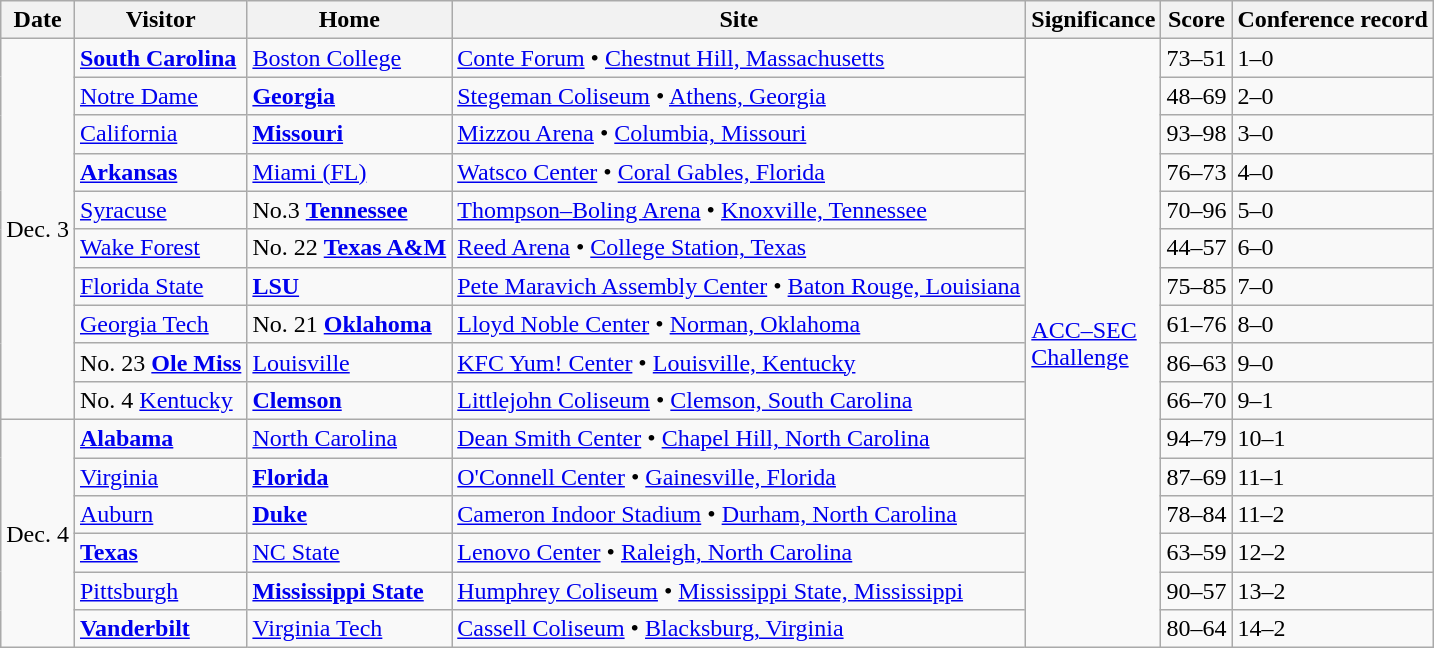<table class="wikitable">
<tr>
<th>Date</th>
<th>Visitor</th>
<th>Home</th>
<th>Site</th>
<th>Significance</th>
<th>Score</th>
<th>Conference record</th>
</tr>
<tr>
<td rowspan="10">Dec. 3</td>
<td><a href='#'><strong>South Carolina</strong></a></td>
<td><a href='#'>Boston College</a></td>
<td><a href='#'>Conte Forum</a> • <a href='#'>Chestnut Hill, Massachusetts</a></td>
<td rowspan="16"><a href='#'>ACC–SEC</a><br><a href='#'>Challenge</a></td>
<td>73–51</td>
<td>1–0</td>
</tr>
<tr>
<td><a href='#'>Notre Dame</a></td>
<td><a href='#'><strong>Georgia</strong></a></td>
<td><a href='#'>Stegeman Coliseum</a> • <a href='#'>Athens, Georgia</a></td>
<td>48–69</td>
<td>2–0</td>
</tr>
<tr>
<td><a href='#'>California</a></td>
<td><a href='#'><strong>Missouri</strong></a></td>
<td><a href='#'>Mizzou Arena</a> • <a href='#'>Columbia, Missouri</a></td>
<td>93–98</td>
<td>3–0</td>
</tr>
<tr>
<td><a href='#'><strong>Arkansas</strong></a></td>
<td><a href='#'>Miami (FL)</a></td>
<td><a href='#'>Watsco Center</a> • <a href='#'>Coral Gables, Florida</a></td>
<td>76–73</td>
<td>4–0</td>
</tr>
<tr>
<td><a href='#'>Syracuse</a></td>
<td>No.3 <a href='#'><strong>Tennessee</strong></a></td>
<td><a href='#'>Thompson–Boling Arena</a> • <a href='#'>Knoxville, Tennessee</a></td>
<td>70–96</td>
<td>5–0</td>
</tr>
<tr>
<td><a href='#'>Wake Forest</a></td>
<td>No. 22 <a href='#'><strong>Texas A&M</strong></a></td>
<td><a href='#'>Reed Arena</a> • <a href='#'>College Station, Texas</a></td>
<td>44–57</td>
<td>6–0</td>
</tr>
<tr>
<td><a href='#'>Florida State</a></td>
<td><a href='#'><strong>LSU</strong></a></td>
<td><a href='#'>Pete Maravich Assembly Center</a> • <a href='#'>Baton Rouge, Louisiana</a></td>
<td>75–85</td>
<td>7–0</td>
</tr>
<tr>
<td><a href='#'>Georgia Tech</a></td>
<td>No. 21 <a href='#'><strong>Oklahoma</strong></a></td>
<td><a href='#'>Lloyd Noble Center</a> • <a href='#'>Norman, Oklahoma</a></td>
<td>61–76</td>
<td>8–0</td>
</tr>
<tr>
<td>No. 23 <a href='#'><strong>Ole Miss</strong></a></td>
<td><a href='#'>Louisville</a></td>
<td><a href='#'>KFC Yum! Center</a> • <a href='#'>Louisville, Kentucky</a></td>
<td>86–63</td>
<td>9–0</td>
</tr>
<tr>
<td>No. 4 <a href='#'>Kentucky</a></td>
<td><a href='#'><strong>Clemson</strong></a></td>
<td><a href='#'>Littlejohn Coliseum</a> • <a href='#'>Clemson, South Carolina</a></td>
<td>66–70</td>
<td>9–1</td>
</tr>
<tr>
<td rowspan="6">Dec. 4</td>
<td><a href='#'><strong>Alabama</strong></a></td>
<td><a href='#'>North Carolina</a></td>
<td><a href='#'>Dean Smith Center</a> • <a href='#'>Chapel Hill, North Carolina</a></td>
<td>94–79</td>
<td>10–1</td>
</tr>
<tr>
<td><a href='#'>Virginia</a></td>
<td><a href='#'><strong>Florida</strong></a></td>
<td><a href='#'>O'Connell Center</a> • <a href='#'>Gainesville, Florida</a></td>
<td>87–69</td>
<td>11–1</td>
</tr>
<tr>
<td><a href='#'>Auburn</a></td>
<td><a href='#'><strong>Duke</strong></a></td>
<td><a href='#'>Cameron Indoor Stadium</a> • <a href='#'>Durham, North Carolina</a></td>
<td>78–84</td>
<td>11–2</td>
</tr>
<tr>
<td><a href='#'><strong>Texas</strong></a></td>
<td><a href='#'>NC State</a></td>
<td><a href='#'>Lenovo Center</a> • <a href='#'>Raleigh, North Carolina</a></td>
<td>63–59</td>
<td>12–2</td>
</tr>
<tr>
<td><a href='#'>Pittsburgh</a></td>
<td><a href='#'><strong>Mississippi State</strong></a></td>
<td><a href='#'>Humphrey Coliseum</a> • <a href='#'>Mississippi State, Mississippi</a></td>
<td>90–57</td>
<td>13–2</td>
</tr>
<tr>
<td><a href='#'><strong>Vanderbilt</strong></a></td>
<td><a href='#'>Virginia Tech</a></td>
<td><a href='#'>Cassell Coliseum</a> • <a href='#'>Blacksburg, Virginia</a></td>
<td>80–64</td>
<td>14–2</td>
</tr>
</table>
